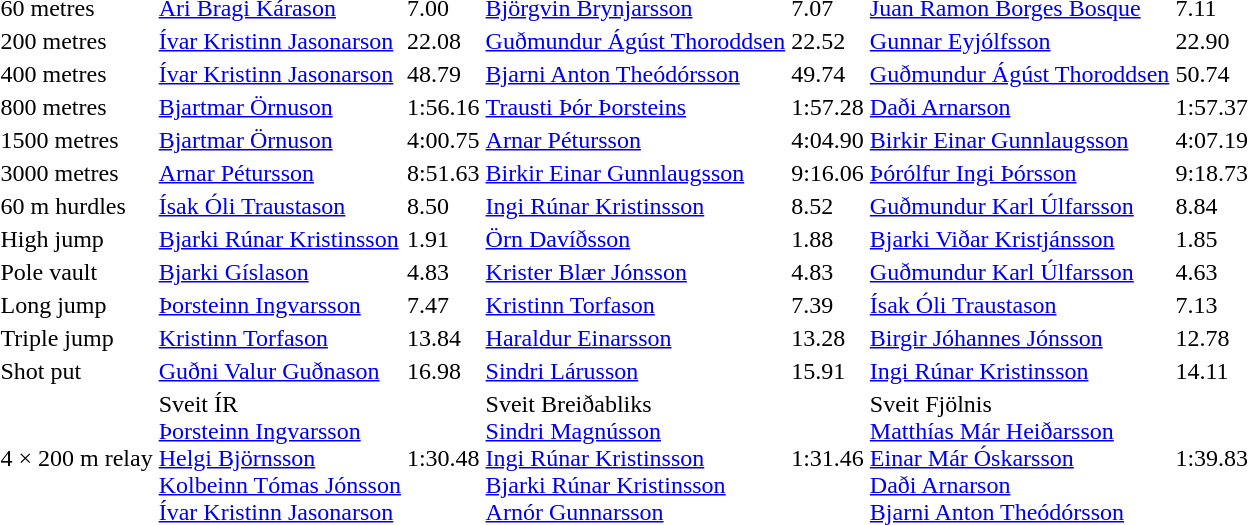<table>
<tr>
<td>60 metres</td>
<td><a href='#'>Ari Bragi Kárason</a></td>
<td>7.00</td>
<td><a href='#'>Björgvin Brynjarsson</a></td>
<td>7.07</td>
<td><a href='#'>Juan Ramon Borges Bosque</a></td>
<td>7.11</td>
</tr>
<tr>
<td>200 metres</td>
<td><a href='#'>Ívar Kristinn Jasonarson</a></td>
<td>22.08</td>
<td><a href='#'>Guðmundur Ágúst Thoroddsen</a></td>
<td>22.52</td>
<td><a href='#'>Gunnar Eyjólfsson</a></td>
<td>22.90</td>
</tr>
<tr>
<td>400 metres</td>
<td><a href='#'>Ívar Kristinn Jasonarson</a></td>
<td>48.79</td>
<td><a href='#'>Bjarni Anton Theódórsson</a></td>
<td>49.74</td>
<td><a href='#'>Guðmundur Ágúst Thoroddsen</a></td>
<td>50.74</td>
</tr>
<tr>
<td>800 metres</td>
<td><a href='#'>Bjartmar Örnuson</a></td>
<td>1:56.16</td>
<td><a href='#'>Trausti Þór Þorsteins</a></td>
<td>1:57.28</td>
<td><a href='#'>Daði Arnarson</a></td>
<td>1:57.37</td>
</tr>
<tr>
<td>1500 metres</td>
<td><a href='#'>Bjartmar Örnuson</a></td>
<td>4:00.75</td>
<td><a href='#'>Arnar Pétursson</a></td>
<td>4:04.90</td>
<td><a href='#'>Birkir Einar Gunnlaugsson</a></td>
<td>4:07.19</td>
</tr>
<tr>
<td>3000 metres</td>
<td><a href='#'>Arnar Pétursson</a></td>
<td>8:51.63</td>
<td><a href='#'>Birkir Einar Gunnlaugsson</a></td>
<td>9:16.06</td>
<td><a href='#'>Þórólfur Ingi Þórsson</a></td>
<td>9:18.73</td>
</tr>
<tr>
<td>60 m hurdles</td>
<td><a href='#'>Ísak Óli Traustason</a></td>
<td>8.50</td>
<td><a href='#'>Ingi Rúnar Kristinsson</a></td>
<td>8.52</td>
<td><a href='#'>Guðmundur Karl Úlfarsson</a></td>
<td>8.84</td>
</tr>
<tr>
<td>High jump</td>
<td><a href='#'>Bjarki Rúnar Kristinsson</a></td>
<td>1.91</td>
<td><a href='#'>Örn Davíðsson</a></td>
<td>1.88</td>
<td><a href='#'>Bjarki Viðar Kristjánsson</a></td>
<td>1.85</td>
</tr>
<tr>
<td>Pole vault</td>
<td><a href='#'>Bjarki Gíslason</a></td>
<td>4.83</td>
<td><a href='#'>Krister Blær Jónsson</a></td>
<td>4.83</td>
<td><a href='#'>Guðmundur Karl Úlfarsson</a></td>
<td>4.63</td>
</tr>
<tr>
<td>Long jump</td>
<td><a href='#'>Þorsteinn Ingvarsson</a></td>
<td>7.47</td>
<td><a href='#'>Kristinn Torfason</a></td>
<td>7.39</td>
<td><a href='#'>Ísak Óli Traustason</a></td>
<td>7.13</td>
</tr>
<tr>
<td>Triple jump</td>
<td><a href='#'>Kristinn Torfason</a></td>
<td>13.84</td>
<td><a href='#'>Haraldur Einarsson</a></td>
<td>13.28</td>
<td><a href='#'>Birgir Jóhannes Jónsson</a></td>
<td>12.78</td>
</tr>
<tr>
<td>Shot put</td>
<td><a href='#'>Guðni Valur Guðnason</a></td>
<td>16.98</td>
<td><a href='#'>Sindri Lárusson</a></td>
<td>15.91</td>
<td><a href='#'>Ingi Rúnar Kristinsson</a></td>
<td>14.11</td>
</tr>
<tr>
<td>4 × 200 m relay</td>
<td>Sveit ÍR <br><a href='#'>Þorsteinn Ingvarsson</a><br><a href='#'>Helgi Björnsson</a><br><a href='#'>Kolbeinn Tómas Jónsson</a><br><a href='#'>Ívar Kristinn Jasonarson</a></td>
<td>1:30.48</td>
<td>Sveit Breiðabliks <br><a href='#'>Sindri Magnússon</a><br><a href='#'>Ingi Rúnar Kristinsson</a><br><a href='#'>Bjarki Rúnar Kristinsson</a><br><a href='#'>Arnór Gunnarsson</a></td>
<td>1:31.46</td>
<td>Sveit Fjölnis <br><a href='#'>Matthías Már Heiðarsson</a><br><a href='#'>Einar Már Óskarsson</a><br><a href='#'>Daði Arnarson</a><br><a href='#'>Bjarni Anton Theódórsson</a></td>
<td>1:39.83</td>
</tr>
</table>
